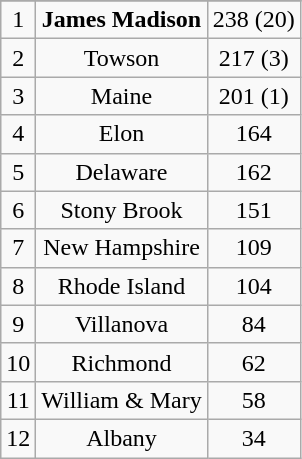<table class="wikitable">
<tr align="center">
</tr>
<tr align="center">
<td>1</td>
<td><strong>James Madison</strong></td>
<td>238 (20)</td>
</tr>
<tr align="center">
<td>2</td>
<td>Towson</td>
<td>217 (3)</td>
</tr>
<tr align="center">
<td>3</td>
<td>Maine</td>
<td>201 (1)</td>
</tr>
<tr align="center">
<td>4</td>
<td>Elon</td>
<td>164</td>
</tr>
<tr align="center">
<td>5</td>
<td>Delaware</td>
<td>162</td>
</tr>
<tr align="center">
<td>6</td>
<td>Stony Brook</td>
<td>151</td>
</tr>
<tr align="center">
<td>7</td>
<td>New Hampshire</td>
<td>109</td>
</tr>
<tr align="center">
<td>8</td>
<td>Rhode Island</td>
<td>104</td>
</tr>
<tr align="center">
<td>9</td>
<td>Villanova</td>
<td>84</td>
</tr>
<tr align="center">
<td>10</td>
<td>Richmond</td>
<td>62</td>
</tr>
<tr align="center">
<td>11</td>
<td>William & Mary</td>
<td>58</td>
</tr>
<tr align="center">
<td>12</td>
<td>Albany</td>
<td>34</td>
</tr>
</table>
